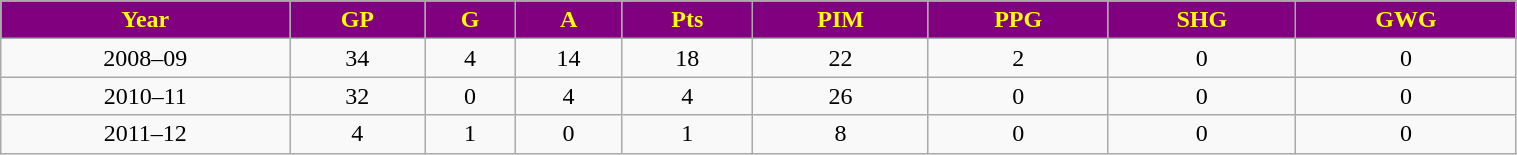<table class="wikitable" style="width:80%;">
<tr style="text-align:center; background:purple; color:yellow;">
<td><strong>Year</strong></td>
<td><strong>GP</strong></td>
<td><strong>G</strong></td>
<td><strong>A</strong></td>
<td><strong>Pts</strong></td>
<td><strong>PIM</strong></td>
<td><strong>PPG</strong></td>
<td><strong>SHG</strong></td>
<td><strong>GWG</strong></td>
</tr>
<tr style="text-align:center;" bgcolor="">
<td>2008–09</td>
<td>34</td>
<td>4</td>
<td>14</td>
<td>18</td>
<td>22</td>
<td>2</td>
<td>0</td>
<td>0</td>
</tr>
<tr style="text-align:center;" bgcolor="">
<td>2010–11</td>
<td>32</td>
<td>0</td>
<td>4</td>
<td>4</td>
<td>26</td>
<td>0</td>
<td>0</td>
<td>0</td>
</tr>
<tr style="text-align:center;" bgcolor="">
<td>2011–12</td>
<td>4</td>
<td>1</td>
<td>0</td>
<td>1</td>
<td>8</td>
<td>0</td>
<td>0</td>
<td>0</td>
</tr>
</table>
